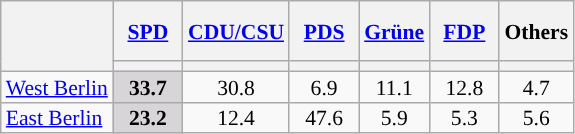<table class="wikitable sortable" style="text-align: center; font-size: 90%; line-height: 14px;">
<tr style="height: 40px;">
<th rowspan="2"></th>
<th style="width: 40px;"><a href='#'>SPD</a></th>
<th style="width: 40px;"><a href='#'>CDU/CSU</a></th>
<th style="width: 40px;"><a href='#'>PDS</a></th>
<th style="width: 40px;"><a href='#'>Grüne</a></th>
<th style="width: 40px;"><a href='#'>FDP</a></th>
<th style="width: 40px;">Others</th>
</tr>
<tr>
<th style="background:"></th>
<th style="background:"></th>
<th style="background:"></th>
<th style="background:"></th>
<th style="background:"></th>
<th style="background:"></th>
</tr>
<tr>
<td style="text-align: left;"><a href='#'>West Berlin</a></td>
<td style="background: #D7D5D7;"><strong>33.7 </strong></td>
<td>30.8</td>
<td>6.9</td>
<td>11.1</td>
<td>12.8</td>
<td>4.7</td>
</tr>
<tr>
<td style="text-align: left;"><a href='#'>East Berlin</a></td>
<td style="background: #D7D5D7;"><strong>23.2</strong></td>
<td>12.4</td>
<td>47.6</td>
<td>5.9</td>
<td>5.3</td>
<td>5.6</td>
</tr>
</table>
